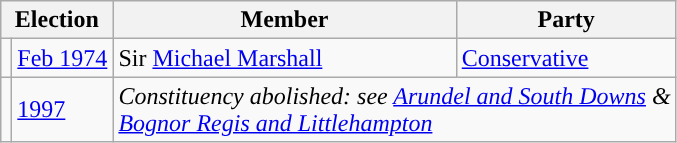<table class="wikitable">
<tr>
<th colspan=2>Election</th>
<th>Member</th>
<th>Party</th>
</tr>
<tr>
<td style="color:inherit;background-color: "></td>
<td><a href='#'>Feb 1974</a></td>
<td>Sir <a href='#'>Michael Marshall</a></td>
<td><a href='#'>Conservative</a></td>
</tr>
<tr>
<td></td>
<td><a href='#'>1997</a></td>
<td colspan="2"><em>Constituency abolished: see <a href='#'>Arundel and South Downs</a> & <br><a href='#'>Bognor Regis and Littlehampton</a></em></td>
</tr>
</table>
